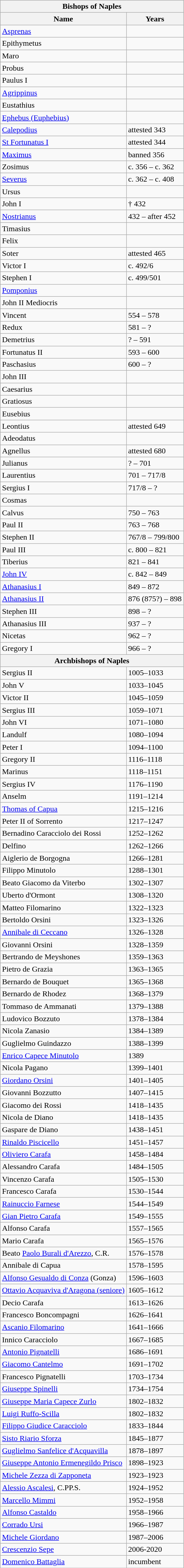<table class="wikitable">
<tr>
<th colspan="4" align="center">Bishops of Naples</th>
</tr>
<tr>
<th>Name</th>
<th>Years</th>
</tr>
<tr>
<td><a href='#'>Asprenas</a></td>
<td></td>
</tr>
<tr>
<td>Epithymetus</td>
<td></td>
</tr>
<tr>
<td>Maro</td>
<td></td>
</tr>
<tr>
<td>Probus</td>
<td></td>
</tr>
<tr>
<td>Paulus I</td>
<td></td>
</tr>
<tr>
<td><a href='#'>Agrippinus</a></td>
<td></td>
</tr>
<tr>
<td>Eustathius</td>
<td></td>
</tr>
<tr>
<td><a href='#'>Ephebus (Euphebius)</a></td>
<td></td>
</tr>
<tr>
<td><a href='#'>Calepodius</a></td>
<td>attested 343</td>
</tr>
<tr>
<td><a href='#'>St Fortunatus I</a></td>
<td>attested 344</td>
</tr>
<tr>
<td><a href='#'>Maximus</a></td>
<td>banned 356</td>
</tr>
<tr>
<td>Zosimus</td>
<td>c. 356 – c. 362</td>
</tr>
<tr>
<td><a href='#'>Severus</a></td>
<td>c. 362 – c. 408</td>
</tr>
<tr>
<td>Ursus</td>
<td></td>
</tr>
<tr>
<td>John I</td>
<td>† 432</td>
</tr>
<tr>
<td><a href='#'>Nostrianus</a></td>
<td>432 – after 452</td>
</tr>
<tr>
<td>Timasius</td>
<td></td>
</tr>
<tr>
<td>Felix</td>
<td></td>
</tr>
<tr>
<td>Soter</td>
<td>attested 465</td>
</tr>
<tr>
<td>Victor I</td>
<td>c. 492/6</td>
</tr>
<tr>
<td>Stephen I</td>
<td>c. 499/501</td>
</tr>
<tr>
<td><a href='#'>Pomponius</a></td>
<td></td>
</tr>
<tr>
<td>John II Mediocris</td>
<td></td>
</tr>
<tr>
<td>Vincent</td>
<td>554 – 578</td>
</tr>
<tr>
<td>Redux</td>
<td>581 – ?</td>
</tr>
<tr>
<td>Demetrius</td>
<td>? – 591</td>
</tr>
<tr>
<td>Fortunatus II</td>
<td>593 – 600</td>
</tr>
<tr>
<td>Paschasius</td>
<td>600 – ?</td>
</tr>
<tr>
<td>John III</td>
<td></td>
</tr>
<tr>
<td>Caesarius</td>
<td></td>
</tr>
<tr>
<td>Gratiosus</td>
<td></td>
</tr>
<tr>
<td>Eusebius</td>
<td></td>
</tr>
<tr>
<td>Leontius</td>
<td>attested 649</td>
</tr>
<tr>
<td>Adeodatus</td>
<td></td>
</tr>
<tr>
<td>Agnellus</td>
<td>attested 680</td>
</tr>
<tr>
<td>Julianus</td>
<td>? – 701</td>
</tr>
<tr>
<td>Laurentius</td>
<td>701 – 717/8</td>
</tr>
<tr>
<td>Sergius I</td>
<td>717/8 – ?</td>
</tr>
<tr>
<td>Cosmas</td>
<td></td>
</tr>
<tr>
<td>Calvus</td>
<td>750 – 763</td>
</tr>
<tr>
<td>Paul II</td>
<td>763 – 768</td>
</tr>
<tr>
<td>Stephen II</td>
<td>767/8 – 799/800</td>
</tr>
<tr>
<td>Paul III</td>
<td>c. 800 – 821</td>
</tr>
<tr>
<td>Tiberius</td>
<td>821 – 841</td>
</tr>
<tr>
<td><a href='#'>John IV</a></td>
<td>c. 842 – 849</td>
</tr>
<tr>
<td><a href='#'>Athanasius I</a></td>
<td>849 – 872</td>
</tr>
<tr>
<td><a href='#'>Athanasius II</a></td>
<td>876 (875?) – 898</td>
</tr>
<tr>
<td>Stephen III</td>
<td>898 – ?</td>
</tr>
<tr>
<td>Athanasius III</td>
<td>937 – ?</td>
</tr>
<tr>
<td>Nicetas</td>
<td>962 – ?</td>
</tr>
<tr>
<td>Gregory I</td>
<td>966 – ?</td>
</tr>
<tr>
<th colspan="4" align="center">Archbishops of Naples</th>
</tr>
<tr>
<td>Sergius II</td>
<td>1005–1033</td>
</tr>
<tr ->
<td>John V</td>
<td>1033–1045</td>
</tr>
<tr>
<td>Victor II</td>
<td>1045–1059</td>
</tr>
<tr>
<td>Sergius III</td>
<td>1059–1071</td>
</tr>
<tr>
<td>John VI</td>
<td>1071–1080</td>
</tr>
<tr>
<td>Landulf</td>
<td>1080–1094</td>
</tr>
<tr>
<td>Peter I</td>
<td>1094–1100</td>
</tr>
<tr>
<td>Gregory II</td>
<td>1116–1118</td>
</tr>
<tr>
<td>Marinus</td>
<td>1118–1151</td>
</tr>
<tr>
<td>Sergius IV</td>
<td>1176–1190</td>
</tr>
<tr>
<td>Anselm</td>
<td>1191–1214</td>
</tr>
<tr>
<td><a href='#'>Thomas of Capua</a></td>
<td>1215–1216</td>
</tr>
<tr>
<td>Peter II of Sorrento</td>
<td>1217–1247</td>
</tr>
<tr>
<td>Bernadino Caracciolo dei Rossi</td>
<td>1252–1262</td>
</tr>
<tr>
<td>Delfino</td>
<td>1262–1266</td>
</tr>
<tr>
<td>Aiglerio de Borgogna</td>
<td>1266–1281</td>
</tr>
<tr>
<td>Filippo Minutolo</td>
<td>1288–1301</td>
</tr>
<tr>
<td>Beato Giacomo da Viterbo</td>
<td>1302–1307</td>
</tr>
<tr>
<td>Uberto d'Ormont</td>
<td>1308–1320</td>
</tr>
<tr>
<td>Matteo Filomarino</td>
<td>1322–1323</td>
</tr>
<tr>
<td>Bertoldo Orsini</td>
<td>1323–1326</td>
</tr>
<tr>
<td><a href='#'>Annibale di Ceccano</a></td>
<td>1326–1328</td>
</tr>
<tr>
<td>Giovanni Orsini</td>
<td>1328–1359</td>
</tr>
<tr>
<td>Bertrando de Meyshones</td>
<td>1359–1363</td>
</tr>
<tr>
<td>Pietro de Grazia</td>
<td>1363–1365</td>
</tr>
<tr>
<td>Bernardo de Bouquet</td>
<td>1365–1368</td>
</tr>
<tr>
<td>Bernardo de Rhodez</td>
<td>1368–1379</td>
</tr>
<tr>
<td>Tommaso de Ammanati</td>
<td>1379–1388</td>
</tr>
<tr>
<td>Ludovico Bozzuto</td>
<td>1378–1384</td>
</tr>
<tr>
<td>Nicola Zanasio</td>
<td>1384–1389</td>
</tr>
<tr>
<td>Guglielmo Guindazzo</td>
<td>1388–1399</td>
</tr>
<tr>
<td><a href='#'>Enrico Capece Minutolo</a></td>
<td>1389</td>
</tr>
<tr>
<td>Nicola Pagano</td>
<td>1399–1401</td>
</tr>
<tr>
<td><a href='#'>Giordano Orsini</a></td>
<td>1401–1405</td>
</tr>
<tr>
<td>Giovanni Bozzutto</td>
<td>1407–1415</td>
</tr>
<tr>
<td>Giacomo dei Rossi</td>
<td>1418–1435</td>
</tr>
<tr>
<td>Nicola de Diano</td>
<td>1418–1435</td>
</tr>
<tr>
<td>Gaspare de Diano</td>
<td>1438–1451</td>
</tr>
<tr>
<td><a href='#'>Rinaldo Piscicello</a></td>
<td>1451–1457</td>
</tr>
<tr>
<td><a href='#'>Oliviero Carafa</a></td>
<td>1458–1484</td>
</tr>
<tr>
<td>Alessandro Carafa</td>
<td>1484–1505</td>
</tr>
<tr>
<td>Vincenzo Carafa</td>
<td>1505–1530</td>
</tr>
<tr>
<td>Francesco Carafa</td>
<td>1530–1544</td>
</tr>
<tr>
<td><a href='#'>Rainuccio Farnese</a></td>
<td>1544–1549</td>
</tr>
<tr>
<td><a href='#'>Gian Pietro Carafa</a></td>
<td>1549–1555</td>
</tr>
<tr>
<td>Alfonso Carafa</td>
<td>1557–1565</td>
</tr>
<tr>
<td>Mario Carafa</td>
<td>1565–1576</td>
</tr>
<tr>
<td>Beato <a href='#'>Paolo Burali d'Arezzo</a>, C.R.</td>
<td>1576–1578</td>
</tr>
<tr>
<td>Annibale di Capua</td>
<td>1578–1595</td>
</tr>
<tr>
<td><a href='#'>Alfonso Gesualdo di Conza</a> (Gonza)</td>
<td>1596–1603</td>
</tr>
<tr>
<td><a href='#'>Ottavio Acquaviva d'Aragona (seniore)</a></td>
<td>1605–1612</td>
</tr>
<tr>
<td>Decio Carafa</td>
<td>1613–1626</td>
</tr>
<tr>
<td>Francesco Boncompagni</td>
<td>1626–1641</td>
</tr>
<tr>
<td><a href='#'>Ascanio Filomarino</a></td>
<td>1641–1666</td>
</tr>
<tr ---->
<td>Innico Caracciolo</td>
<td>1667–1685</td>
</tr>
<tr>
<td><a href='#'>Antonio Pignatelli</a></td>
<td>1686–1691</td>
</tr>
<tr>
<td><a href='#'>Giacomo Cantelmo</a></td>
<td>1691–1702</td>
</tr>
<tr>
<td>Francesco Pignatelli</td>
<td>1703–1734</td>
</tr>
<tr ---->
<td><a href='#'>Giuseppe Spinelli</a></td>
<td>1734–1754</td>
</tr>
<tr>
<td><a href='#'>Giuseppe Maria Capece Zurlo</a></td>
<td>1802–1832</td>
</tr>
<tr>
<td><a href='#'>Luigi Ruffo-Scilla</a></td>
<td>1802–1832</td>
</tr>
<tr>
<td><a href='#'>Filippo Giudice Caracciolo</a></td>
<td>1833–1844</td>
</tr>
<tr>
<td><a href='#'>Sisto Riario Sforza</a></td>
<td>1845–1877</td>
</tr>
<tr>
<td><a href='#'>Guglielmo Sanfelice d'Acquavilla</a></td>
<td>1878–1897</td>
</tr>
<tr>
<td><a href='#'>Giuseppe Antonio Ermenegildo Prisco</a></td>
<td>1898–1923</td>
</tr>
<tr>
<td><a href='#'>Michele Zezza di Zapponeta</a></td>
<td>1923–1923</td>
</tr>
<tr>
<td><a href='#'>Alessio Ascalesi</a>, C.PP.S.</td>
<td>1924–1952</td>
</tr>
<tr>
<td><a href='#'>Marcello Mimmi</a></td>
<td>1952–1958</td>
</tr>
<tr>
<td><a href='#'>Alfonso Castaldo</a></td>
<td>1958–1966</td>
</tr>
<tr>
<td><a href='#'>Corrado Ursi</a></td>
<td>1966–1987</td>
</tr>
<tr>
<td><a href='#'>Michele Giordano</a></td>
<td>1987–2006</td>
</tr>
<tr>
<td><a href='#'>Crescenzio Sepe</a></td>
<td>2006-2020</td>
</tr>
<tr>
<td><a href='#'>Domenico Battaglia</a></td>
<td>incumbent</td>
</tr>
<tr>
</tr>
</table>
